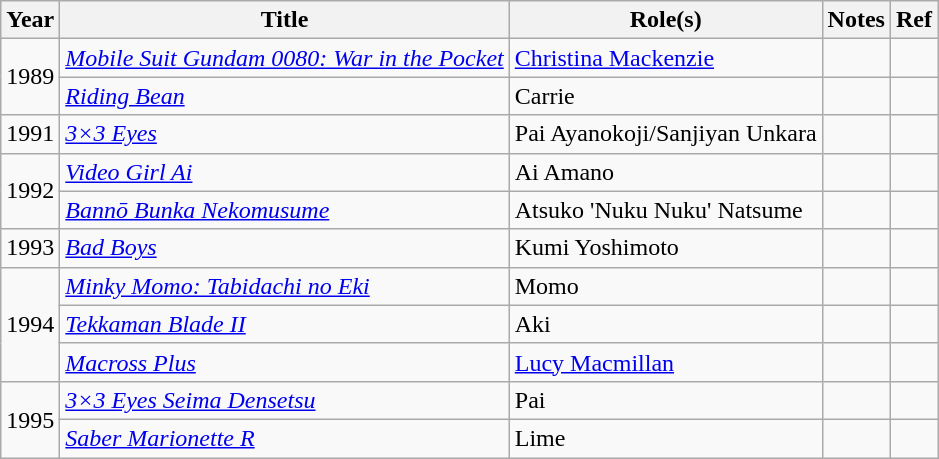<table class="wikitable sortable">
<tr>
<th>Year</th>
<th>Title</th>
<th>Role(s)</th>
<th>Notes</th>
<th>Ref</th>
</tr>
<tr>
<td rowspan="2">1989</td>
<td><em><a href='#'>Mobile Suit Gundam 0080: War in the Pocket</a></em></td>
<td><a href='#'>Christina Mackenzie</a></td>
<td></td>
<td></td>
</tr>
<tr>
<td><em><a href='#'>Riding Bean</a></em></td>
<td>Carrie</td>
<td></td>
<td></td>
</tr>
<tr>
<td>1991</td>
<td><em><a href='#'>3×3 Eyes</a></em></td>
<td>Pai Ayanokoji/Sanjiyan Unkara</td>
<td></td>
<td></td>
</tr>
<tr>
<td rowspan="2">1992</td>
<td><em><a href='#'>Video Girl Ai</a></em></td>
<td>Ai Amano</td>
<td></td>
<td></td>
</tr>
<tr>
<td><em><a href='#'>Bannō Bunka Nekomusume</a></em></td>
<td>Atsuko 'Nuku Nuku' Natsume</td>
<td></td>
<td></td>
</tr>
<tr>
<td>1993</td>
<td><em><a href='#'>Bad Boys</a></em></td>
<td>Kumi Yoshimoto</td>
<td></td>
<td></td>
</tr>
<tr>
<td rowspan="3">1994</td>
<td><em><a href='#'>Minky Momo: Tabidachi no Eki</a></em></td>
<td>Momo</td>
<td></td>
<td></td>
</tr>
<tr>
<td><em><a href='#'>Tekkaman Blade II</a></em></td>
<td>Aki</td>
<td></td>
<td></td>
</tr>
<tr>
<td><em><a href='#'>Macross Plus</a></em></td>
<td><a href='#'>Lucy Macmillan</a></td>
<td></td>
<td></td>
</tr>
<tr>
<td rowspan="2">1995</td>
<td><em><a href='#'>3×3 Eyes Seima Densetsu</a></em></td>
<td>Pai</td>
<td></td>
<td></td>
</tr>
<tr>
<td><em><a href='#'>Saber Marionette R</a></em></td>
<td>Lime</td>
<td></td>
<td></td>
</tr>
</table>
